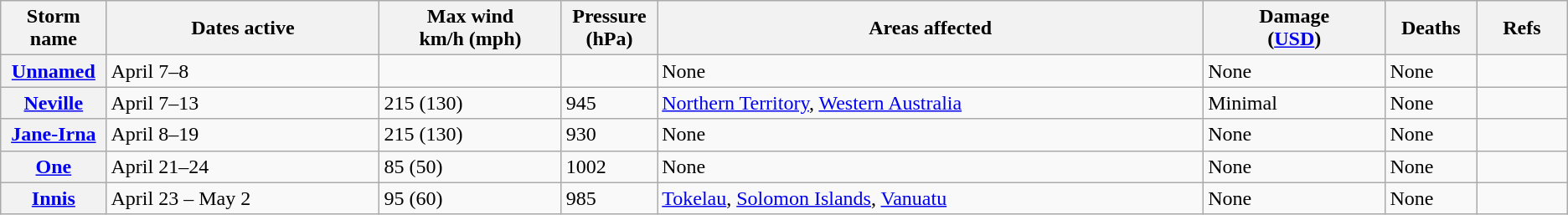<table class="wikitable sortable">
<tr>
<th width="5%">Storm name</th>
<th width="15%">Dates active</th>
<th width="10%">Max wind<br>km/h (mph)</th>
<th width="5%">Pressure<br>(hPa)</th>
<th width="30%">Areas affected</th>
<th width="10%">Damage<br>(<a href='#'>USD</a>)</th>
<th width="5%">Deaths</th>
<th width="5%">Refs</th>
</tr>
<tr>
<th><a href='#'>Unnamed</a></th>
<td>April 7–8</td>
<td></td>
<td></td>
<td>None</td>
<td>None</td>
<td>None</td>
<td></td>
</tr>
<tr>
<th><a href='#'>Neville</a></th>
<td>April 7–13</td>
<td>215 (130)</td>
<td>945</td>
<td><a href='#'>Northern Territory</a>, <a href='#'>Western Australia</a></td>
<td>Minimal</td>
<td>None</td>
<td></td>
</tr>
<tr>
<th><a href='#'>Jane-Irna</a></th>
<td>April 8–19</td>
<td>215 (130)</td>
<td>930</td>
<td>None</td>
<td>None</td>
<td>None</td>
<td></td>
</tr>
<tr>
<th><a href='#'>One</a></th>
<td>April 21–24</td>
<td>85 (50)</td>
<td>1002</td>
<td>None</td>
<td>None</td>
<td>None</td>
<td></td>
</tr>
<tr>
<th><a href='#'>Innis</a></th>
<td>April 23 – May 2</td>
<td>95 (60)</td>
<td>985</td>
<td><a href='#'>Tokelau</a>, <a href='#'>Solomon Islands</a>, <a href='#'>Vanuatu</a></td>
<td>None</td>
<td>None</td>
<td></td>
</tr>
</table>
